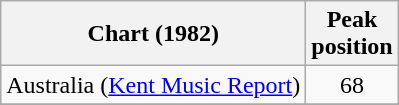<table class="wikitable sortable">
<tr>
<th>Chart (1982)</th>
<th>Peak<br>position</th>
</tr>
<tr>
<td>Australia (<a href='#'>Kent Music Report</a>)</td>
<td align="center">68</td>
</tr>
<tr>
</tr>
<tr>
</tr>
<tr>
</tr>
<tr>
</tr>
<tr>
</tr>
</table>
